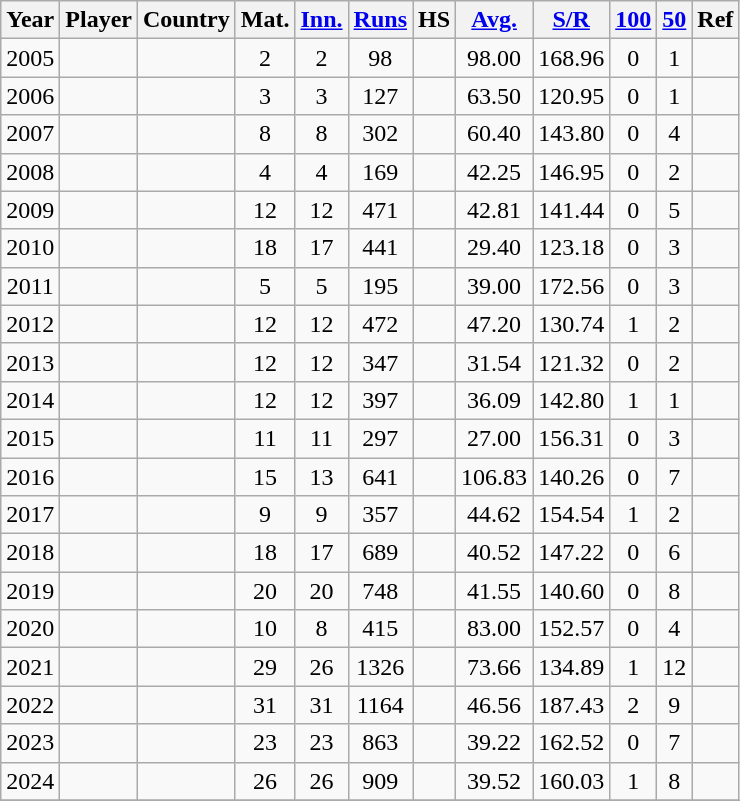<table class="wikitable plainrowheaders sortable" style="text-align: center;">
<tr>
<th scope="col">Year</th>
<th scope="col">Player</th>
<th scope="col">Country</th>
<th scope="col">Mat.</th>
<th scope="col"><a href='#'>Inn.</a></th>
<th scope="col"><a href='#'>Runs</a></th>
<th scope="col">HS</th>
<th scope="col"><a href='#'>Avg.</a></th>
<th scope="col"><a href='#'>S/R</a></th>
<th scope="col"><a href='#'>100</a></th>
<th scope="col"><a href='#'>50</a></th>
<th scope="col">Ref</th>
</tr>
<tr>
<td>2005</td>
<td></td>
<td></td>
<td>2</td>
<td>2</td>
<td>98</td>
<td></td>
<td>98.00</td>
<td>168.96</td>
<td>0</td>
<td>1</td>
<td></td>
</tr>
<tr>
<td>2006</td>
<td></td>
<td></td>
<td>3</td>
<td>3</td>
<td>127</td>
<td></td>
<td>63.50</td>
<td>120.95</td>
<td>0</td>
<td>1</td>
<td></td>
</tr>
<tr>
<td>2007</td>
<td></td>
<td></td>
<td>8</td>
<td>8</td>
<td>302</td>
<td></td>
<td>60.40</td>
<td>143.80</td>
<td>0</td>
<td>4</td>
<td></td>
</tr>
<tr>
<td>2008</td>
<td></td>
<td></td>
<td>4</td>
<td>4</td>
<td>169</td>
<td></td>
<td>42.25</td>
<td>146.95</td>
<td>0</td>
<td>2</td>
<td></td>
</tr>
<tr>
<td>2009</td>
<td></td>
<td></td>
<td>12</td>
<td>12</td>
<td>471</td>
<td></td>
<td>42.81</td>
<td>141.44</td>
<td>0</td>
<td>5</td>
<td></td>
</tr>
<tr>
<td>2010</td>
<td></td>
<td></td>
<td>18</td>
<td>17</td>
<td>441</td>
<td></td>
<td>29.40</td>
<td>123.18</td>
<td>0</td>
<td>3</td>
<td></td>
</tr>
<tr>
<td>2011</td>
<td></td>
<td></td>
<td>5</td>
<td>5</td>
<td>195</td>
<td></td>
<td>39.00</td>
<td>172.56</td>
<td>0</td>
<td>3</td>
<td></td>
</tr>
<tr>
<td>2012</td>
<td></td>
<td></td>
<td>12</td>
<td>12</td>
<td>472</td>
<td></td>
<td>47.20</td>
<td>130.74</td>
<td>1</td>
<td>2</td>
<td></td>
</tr>
<tr>
<td>2013</td>
<td></td>
<td></td>
<td>12</td>
<td>12</td>
<td>347</td>
<td></td>
<td>31.54</td>
<td>121.32</td>
<td>0</td>
<td>2</td>
<td></td>
</tr>
<tr>
<td>2014</td>
<td></td>
<td></td>
<td>12</td>
<td>12</td>
<td>397</td>
<td></td>
<td>36.09</td>
<td>142.80</td>
<td>1</td>
<td>1</td>
<td></td>
</tr>
<tr>
<td>2015</td>
<td></td>
<td></td>
<td>11</td>
<td>11</td>
<td>297</td>
<td></td>
<td>27.00</td>
<td>156.31</td>
<td>0</td>
<td>3</td>
<td></td>
</tr>
<tr>
<td>2016</td>
<td></td>
<td></td>
<td>15</td>
<td>13</td>
<td>641</td>
<td></td>
<td>106.83</td>
<td>140.26</td>
<td>0</td>
<td>7</td>
<td></td>
</tr>
<tr>
<td>2017</td>
<td></td>
<td></td>
<td>9</td>
<td>9</td>
<td>357</td>
<td></td>
<td>44.62</td>
<td>154.54</td>
<td>1</td>
<td>2</td>
<td></td>
</tr>
<tr>
<td>2018</td>
<td></td>
<td></td>
<td>18</td>
<td>17</td>
<td>689</td>
<td></td>
<td>40.52</td>
<td>147.22</td>
<td>0</td>
<td>6</td>
<td></td>
</tr>
<tr>
<td>2019</td>
<td></td>
<td></td>
<td>20</td>
<td>20</td>
<td>748</td>
<td></td>
<td>41.55</td>
<td>140.60</td>
<td>0</td>
<td>8</td>
<td></td>
</tr>
<tr>
<td>2020</td>
<td></td>
<td></td>
<td>10</td>
<td>8</td>
<td>415</td>
<td></td>
<td>83.00</td>
<td>152.57</td>
<td>0</td>
<td>4</td>
<td></td>
</tr>
<tr>
<td>2021</td>
<td></td>
<td></td>
<td>29</td>
<td>26</td>
<td>1326</td>
<td></td>
<td>73.66</td>
<td>134.89</td>
<td>1</td>
<td>12</td>
<td></td>
</tr>
<tr>
<td>2022</td>
<td></td>
<td></td>
<td>31</td>
<td>31</td>
<td>1164</td>
<td></td>
<td>46.56</td>
<td>187.43</td>
<td>2</td>
<td>9</td>
<td></td>
</tr>
<tr>
<td>2023</td>
<td></td>
<td></td>
<td>23</td>
<td>23</td>
<td>863</td>
<td></td>
<td>39.22</td>
<td>162.52</td>
<td>0</td>
<td>7</td>
<td></td>
</tr>
<tr>
<td>2024</td>
<td></td>
<td></td>
<td>26</td>
<td>26</td>
<td>909</td>
<td></td>
<td>39.52</td>
<td>160.03</td>
<td>1</td>
<td>8</td>
<td></td>
</tr>
<tr>
</tr>
</table>
